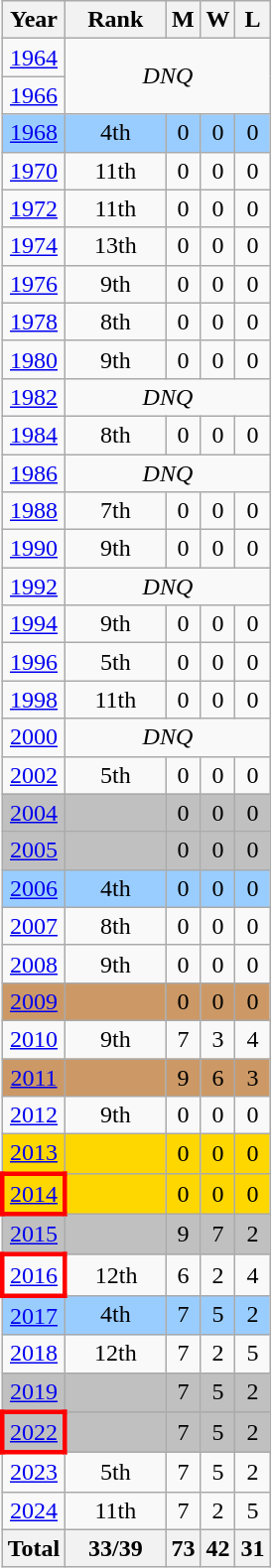<table class="wikitable" style="text-align: center;">
<tr>
<th>Year</th>
<th width="60">Rank</th>
<th>M</th>
<th>W</th>
<th>L</th>
</tr>
<tr>
<td> <a href='#'>1964</a></td>
<td rowspan=2 colspan=4><em>DNQ</em></td>
</tr>
<tr>
<td> <a href='#'>1966</a></td>
</tr>
<tr bgcolor=#9acdff>
<td> <a href='#'>1968</a></td>
<td>4th</td>
<td>0</td>
<td>0</td>
<td>0</td>
</tr>
<tr>
<td> <a href='#'>1970</a></td>
<td>11th</td>
<td>0</td>
<td>0</td>
<td>0</td>
</tr>
<tr>
<td> <a href='#'>1972</a></td>
<td>11th</td>
<td>0</td>
<td>0</td>
<td>0</td>
</tr>
<tr>
<td> <a href='#'>1974</a></td>
<td>13th</td>
<td>0</td>
<td>0</td>
<td>0</td>
</tr>
<tr>
<td> <a href='#'>1976</a></td>
<td>9th</td>
<td>0</td>
<td>0</td>
<td>0</td>
</tr>
<tr>
<td> <a href='#'>1978</a></td>
<td>8th</td>
<td>0</td>
<td>0</td>
<td>0</td>
</tr>
<tr>
<td> <a href='#'>1980</a></td>
<td>9th</td>
<td>0</td>
<td>0</td>
<td>0</td>
</tr>
<tr>
<td> <a href='#'>1982</a></td>
<td rowspan=1 colspan=4><em>DNQ</em></td>
</tr>
<tr>
<td> <a href='#'>1984</a></td>
<td>8th</td>
<td>0</td>
<td>0</td>
<td>0</td>
</tr>
<tr>
<td> <a href='#'>1986</a></td>
<td rowspan=1 colspan=4><em>DNQ</em></td>
</tr>
<tr>
<td> <a href='#'>1988</a></td>
<td>7th</td>
<td>0</td>
<td>0</td>
<td>0</td>
</tr>
<tr>
<td> <a href='#'>1990</a></td>
<td>9th</td>
<td>0</td>
<td>0</td>
<td>0</td>
</tr>
<tr>
<td> <a href='#'>1992</a></td>
<td rowspan=1 colspan=4><em>DNQ</em></td>
</tr>
<tr>
<td> <a href='#'>1994</a></td>
<td>9th</td>
<td>0</td>
<td>0</td>
<td>0</td>
</tr>
<tr>
<td> <a href='#'>1996</a></td>
<td>5th</td>
<td>0</td>
<td>0</td>
<td>0</td>
</tr>
<tr>
<td> <a href='#'>1998</a></td>
<td>11th</td>
<td>0</td>
<td>0</td>
<td>0</td>
</tr>
<tr>
<td> <a href='#'>2000</a></td>
<td rowspan=1 colspan=4><em>DNQ</em></td>
</tr>
<tr>
<td> <a href='#'>2002</a></td>
<td>5th</td>
<td>0</td>
<td>0</td>
<td>0</td>
</tr>
<tr bgcolor=silver>
<td> <a href='#'>2004</a></td>
<td></td>
<td>0</td>
<td>0</td>
<td>0</td>
</tr>
<tr bgcolor=silver>
<td> <a href='#'>2005</a></td>
<td></td>
<td>0</td>
<td>0</td>
<td>0</td>
</tr>
<tr bgcolor=#9acdff>
<td> <a href='#'>2006</a></td>
<td>4th</td>
<td>0</td>
<td>0</td>
<td>0</td>
</tr>
<tr>
<td> <a href='#'>2007</a></td>
<td>8th</td>
<td>0</td>
<td>0</td>
<td>0</td>
</tr>
<tr>
<td> <a href='#'>2008</a></td>
<td>9th</td>
<td>0</td>
<td>0</td>
<td>0</td>
</tr>
<tr bgcolor=#cc9966>
<td> <a href='#'>2009</a></td>
<td></td>
<td>0</td>
<td>0</td>
<td>0</td>
</tr>
<tr>
<td> <a href='#'>2010</a></td>
<td>9th</td>
<td>7</td>
<td>3</td>
<td>4</td>
</tr>
<tr bgcolor=#cc9966>
<td> <a href='#'>2011</a></td>
<td></td>
<td>9</td>
<td>6</td>
<td>3</td>
</tr>
<tr>
<td>  <a href='#'>2012</a></td>
<td>9th</td>
<td>0</td>
<td>0</td>
<td>0</td>
</tr>
<tr bgcolor=gold>
<td> <a href='#'>2013</a></td>
<td></td>
<td>0</td>
<td>0</td>
<td>0</td>
</tr>
<tr bgcolor=gold>
<td style="border: 3px solid red"> <a href='#'>2014</a></td>
<td></td>
<td>0</td>
<td>0</td>
<td>0</td>
</tr>
<tr bgcolor=silver>
<td> <a href='#'>2015</a></td>
<td></td>
<td>9</td>
<td>7</td>
<td>2</td>
</tr>
<tr>
<td style="border: 3px solid red"> <a href='#'>2016</a></td>
<td>12th</td>
<td>6</td>
<td>2</td>
<td>4</td>
</tr>
<tr bgcolor=#9acdff>
<td> <a href='#'>2017</a></td>
<td>4th</td>
<td>7</td>
<td>5</td>
<td>2</td>
</tr>
<tr>
<td> <a href='#'>2018</a></td>
<td>12th</td>
<td>7</td>
<td>2</td>
<td>5</td>
</tr>
<tr bgcolor=silver>
<td> <a href='#'>2019</a></td>
<td></td>
<td>7</td>
<td>5</td>
<td>2</td>
</tr>
<tr bgcolor=silver>
<td style="border: 3px solid red"> <a href='#'>2022</a></td>
<td></td>
<td>7</td>
<td>5</td>
<td>2</td>
</tr>
<tr>
<td> <a href='#'>2023</a></td>
<td>5th</td>
<td>7</td>
<td>5</td>
<td>2</td>
</tr>
<tr>
<td> <a href='#'>2024</a></td>
<td>11th</td>
<td>7</td>
<td>2</td>
<td>5</td>
</tr>
<tr>
<th>Total</th>
<th>33/39</th>
<th>73</th>
<th>42</th>
<th>31</th>
</tr>
</table>
